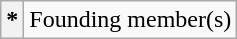<table class="wikitable">
<tr>
<th>*</th>
<td>Founding member(s)</td>
</tr>
</table>
